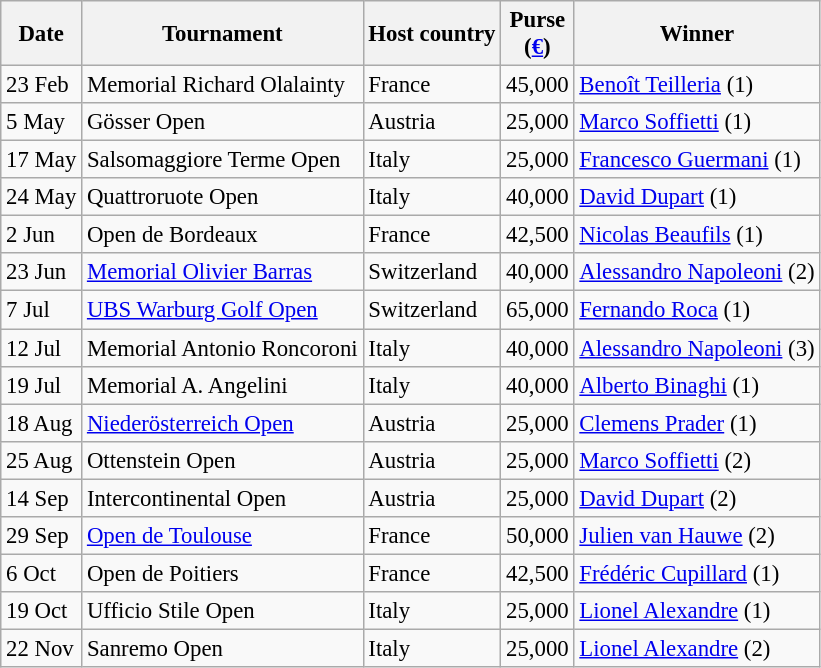<table class="wikitable" style="font-size:95%;">
<tr>
<th>Date</th>
<th>Tournament</th>
<th>Host country</th>
<th>Purse<br>(<a href='#'>€</a>)</th>
<th>Winner</th>
</tr>
<tr>
<td>23 Feb</td>
<td>Memorial Richard Olalainty</td>
<td>France</td>
<td align=right>45,000</td>
<td> <a href='#'>Benoît Teilleria</a> (1)</td>
</tr>
<tr>
<td>5 May</td>
<td>Gösser Open</td>
<td>Austria</td>
<td align=right>25,000</td>
<td> <a href='#'>Marco Soffietti</a> (1)</td>
</tr>
<tr>
<td>17 May</td>
<td>Salsomaggiore Terme Open</td>
<td>Italy</td>
<td align=right>25,000</td>
<td> <a href='#'>Francesco Guermani</a> (1)</td>
</tr>
<tr>
<td>24 May</td>
<td>Quattroruote Open</td>
<td>Italy</td>
<td align=right>40,000</td>
<td> <a href='#'>David Dupart</a> (1)</td>
</tr>
<tr>
<td>2 Jun</td>
<td>Open de Bordeaux</td>
<td>France</td>
<td align=right>42,500</td>
<td> <a href='#'>Nicolas Beaufils</a> (1)</td>
</tr>
<tr>
<td>23 Jun</td>
<td><a href='#'>Memorial Olivier Barras</a></td>
<td>Switzerland</td>
<td align=right>40,000</td>
<td> <a href='#'>Alessandro Napoleoni</a> (2)</td>
</tr>
<tr>
<td>7 Jul</td>
<td><a href='#'>UBS Warburg Golf Open</a></td>
<td>Switzerland</td>
<td align=right>65,000</td>
<td> <a href='#'>Fernando Roca</a> (1)</td>
</tr>
<tr>
<td>12 Jul</td>
<td>Memorial Antonio Roncoroni</td>
<td>Italy</td>
<td align=right>40,000</td>
<td> <a href='#'>Alessandro Napoleoni</a> (3)</td>
</tr>
<tr>
<td>19 Jul</td>
<td>Memorial A. Angelini</td>
<td>Italy</td>
<td align=right>40,000</td>
<td> <a href='#'>Alberto Binaghi</a> (1)</td>
</tr>
<tr>
<td>18 Aug</td>
<td><a href='#'>Niederösterreich Open</a></td>
<td>Austria</td>
<td align=right>25,000</td>
<td> <a href='#'>Clemens Prader</a> (1)</td>
</tr>
<tr>
<td>25 Aug</td>
<td>Ottenstein Open</td>
<td>Austria</td>
<td align=right>25,000</td>
<td> <a href='#'>Marco Soffietti</a> (2)</td>
</tr>
<tr>
<td>14 Sep</td>
<td>Intercontinental Open</td>
<td>Austria</td>
<td align=right>25,000</td>
<td> <a href='#'>David Dupart</a> (2)</td>
</tr>
<tr>
<td>29 Sep</td>
<td><a href='#'>Open de Toulouse</a></td>
<td>France</td>
<td align=right>50,000</td>
<td> <a href='#'>Julien van Hauwe</a> (2)</td>
</tr>
<tr>
<td>6 Oct</td>
<td>Open de Poitiers</td>
<td>France</td>
<td align=right>42,500</td>
<td> <a href='#'>Frédéric Cupillard</a> (1)</td>
</tr>
<tr>
<td>19 Oct</td>
<td>Ufficio Stile Open</td>
<td>Italy</td>
<td align=right>25,000</td>
<td> <a href='#'>Lionel Alexandre</a> (1)</td>
</tr>
<tr>
<td>22 Nov</td>
<td>Sanremo Open</td>
<td>Italy</td>
<td align=right>25,000</td>
<td> <a href='#'>Lionel Alexandre</a> (2)</td>
</tr>
</table>
